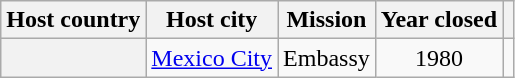<table class="wikitable plainrowheaders" style="text-align:center">
<tr>
<th scope="col">Host country</th>
<th scope="col">Host city</th>
<th scope="col">Mission</th>
<th scope="col">Year closed</th>
<th scope="col"></th>
</tr>
<tr>
<th scope="row"></th>
<td><a href='#'>Mexico City</a></td>
<td>Embassy</td>
<td>1980</td>
<td></td>
</tr>
</table>
